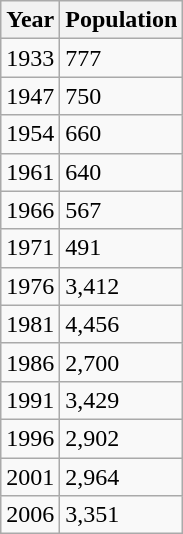<table class="wikitable">
<tr>
<th>Year</th>
<th>Population</th>
</tr>
<tr>
<td>1933</td>
<td>777</td>
</tr>
<tr>
<td>1947</td>
<td>750</td>
</tr>
<tr>
<td>1954</td>
<td>660</td>
</tr>
<tr>
<td>1961</td>
<td>640</td>
</tr>
<tr>
<td>1966</td>
<td>567</td>
</tr>
<tr>
<td>1971</td>
<td>491</td>
</tr>
<tr>
<td>1976</td>
<td>3,412</td>
</tr>
<tr>
<td>1981</td>
<td>4,456</td>
</tr>
<tr>
<td>1986</td>
<td>2,700</td>
</tr>
<tr>
<td>1991</td>
<td>3,429</td>
</tr>
<tr>
<td>1996</td>
<td>2,902</td>
</tr>
<tr>
<td>2001</td>
<td>2,964</td>
</tr>
<tr>
<td>2006</td>
<td>3,351</td>
</tr>
</table>
